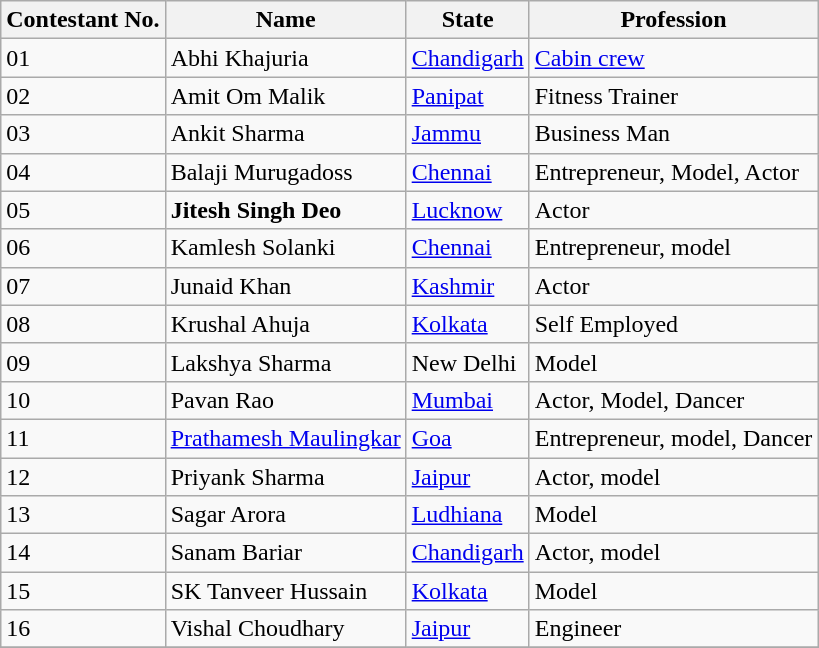<table class="wikitable">
<tr>
<th>Contestant No.</th>
<th>Name</th>
<th>State</th>
<th>Profession</th>
</tr>
<tr>
<td>01</td>
<td>Abhi Khajuria</td>
<td><a href='#'>Chandigarh</a></td>
<td><a href='#'>Cabin crew</a></td>
</tr>
<tr>
<td>02</td>
<td>Amit Om Malik</td>
<td><a href='#'>Panipat</a></td>
<td>Fitness Trainer</td>
</tr>
<tr>
<td>03</td>
<td>Ankit Sharma</td>
<td><a href='#'>Jammu</a></td>
<td>Business Man</td>
</tr>
<tr>
<td>04</td>
<td>Balaji Murugadoss</td>
<td><a href='#'>Chennai</a></td>
<td>Entrepreneur, Model, Actor</td>
</tr>
<tr>
<td>05</td>
<td><strong>Jitesh Singh Deo</strong></td>
<td><a href='#'>Lucknow</a></td>
<td>Actor</td>
</tr>
<tr>
<td>06</td>
<td>Kamlesh Solanki</td>
<td><a href='#'>Chennai</a></td>
<td>Entrepreneur, model</td>
</tr>
<tr>
<td>07</td>
<td>Junaid Khan</td>
<td><a href='#'>Kashmir</a></td>
<td>Actor</td>
</tr>
<tr>
<td>08</td>
<td>Krushal Ahuja</td>
<td><a href='#'>Kolkata</a></td>
<td>Self Employed</td>
</tr>
<tr>
<td>09</td>
<td>Lakshya Sharma</td>
<td>New Delhi</td>
<td>Model</td>
</tr>
<tr>
<td>10</td>
<td>Pavan Rao</td>
<td><a href='#'>Mumbai</a></td>
<td>Actor, Model, Dancer</td>
</tr>
<tr>
<td>11</td>
<td><a href='#'>Prathamesh Maulingkar</a></td>
<td><a href='#'>Goa</a></td>
<td>Entrepreneur, model, Dancer</td>
</tr>
<tr>
<td>12</td>
<td>Priyank Sharma</td>
<td><a href='#'>Jaipur</a></td>
<td>Actor, model</td>
</tr>
<tr>
<td>13</td>
<td>Sagar Arora</td>
<td><a href='#'>Ludhiana</a></td>
<td>Model</td>
</tr>
<tr>
<td>14</td>
<td>Sanam Bariar</td>
<td><a href='#'>Chandigarh</a></td>
<td>Actor, model</td>
</tr>
<tr>
<td>15</td>
<td>SK Tanveer Hussain</td>
<td><a href='#'>Kolkata</a></td>
<td>Model</td>
</tr>
<tr>
<td>16</td>
<td>Vishal Choudhary</td>
<td><a href='#'>Jaipur</a></td>
<td>Engineer</td>
</tr>
<tr>
</tr>
</table>
